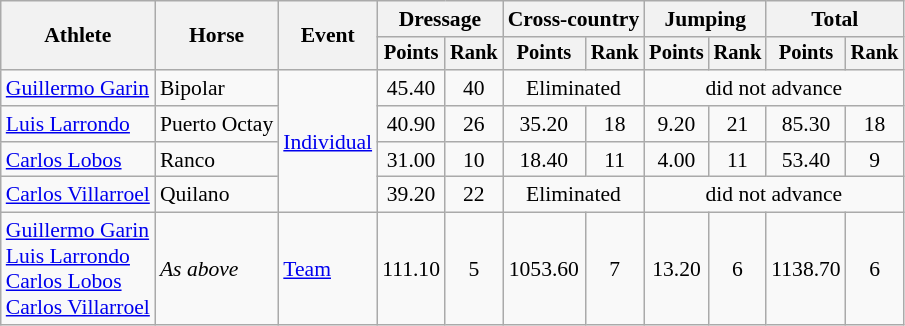<table class=wikitable style=font-size:90%;text-align:center>
<tr>
<th rowspan=2>Athlete</th>
<th rowspan=2>Horse</th>
<th rowspan=2>Event</th>
<th colspan=2>Dressage</th>
<th colspan=2>Cross-country</th>
<th colspan=2>Jumping</th>
<th colspan=2>Total</th>
</tr>
<tr style=font-size:95%>
<th>Points</th>
<th>Rank</th>
<th>Points</th>
<th>Rank</th>
<th>Points</th>
<th>Rank</th>
<th>Points</th>
<th>Rank</th>
</tr>
<tr>
<td align=left><a href='#'>Guillermo Garin</a></td>
<td align=left>Bipolar</td>
<td align=left rowspan=4><a href='#'>Individual</a></td>
<td>45.40</td>
<td>40</td>
<td colspan=2>Eliminated</td>
<td colspan=4>did not advance</td>
</tr>
<tr>
<td align=left><a href='#'>Luis Larrondo</a></td>
<td align=left>Puerto Octay</td>
<td>40.90</td>
<td>26</td>
<td>35.20</td>
<td>18</td>
<td>9.20</td>
<td>21</td>
<td>85.30</td>
<td>18</td>
</tr>
<tr>
<td align=left><a href='#'>Carlos Lobos</a></td>
<td align=left>Ranco</td>
<td>31.00</td>
<td>10</td>
<td>18.40</td>
<td>11</td>
<td>4.00</td>
<td>11</td>
<td>53.40</td>
<td>9</td>
</tr>
<tr>
<td align=left><a href='#'>Carlos Villarroel</a></td>
<td align=left>Quilano</td>
<td>39.20</td>
<td>22</td>
<td colspan=2>Eliminated</td>
<td colspan=4>did not advance</td>
</tr>
<tr>
<td align=left><a href='#'>Guillermo Garin</a><br><a href='#'>Luis Larrondo</a><br><a href='#'>Carlos Lobos</a><br><a href='#'>Carlos Villarroel</a></td>
<td align=left><em>As above</em></td>
<td align=left><a href='#'>Team</a></td>
<td>111.10</td>
<td>5</td>
<td>1053.60</td>
<td>7</td>
<td>13.20</td>
<td>6</td>
<td>1138.70</td>
<td>6</td>
</tr>
</table>
